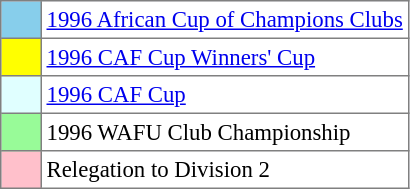<table bgcolor="#f7f8ff" cellpadding="3" cellspacing="0" border="1" style="font-size: 95%; border: gray solid 1px; border-collapse: collapse;text-align:center;">
<tr>
<td style="background: #87ceeb;" width="20"></td>
<td bgcolor="#ffffff" align="left"><a href='#'>1996 African Cup of Champions Clubs</a></td>
</tr>
<tr>
<td style="background: #ffff00;" width="20"></td>
<td bgcolor="#ffffff" align="left"><a href='#'>1996 CAF Cup Winners' Cup</a></td>
</tr>
<tr>
<td style="background: #e0ffff" width="20"></td>
<td bgcolor="#ffffff" align="left"><a href='#'>1996 CAF Cup</a></td>
</tr>
<tr>
<td style="background: #98fb98" width="20"></td>
<td bgcolor="#ffffff" align="left">1996 WAFU Club Championship</td>
</tr>
<tr>
<td style="background: #ffc0cb" width="20"></td>
<td bgcolor="#ffffff" align="left">Relegation to Division 2</td>
</tr>
</table>
